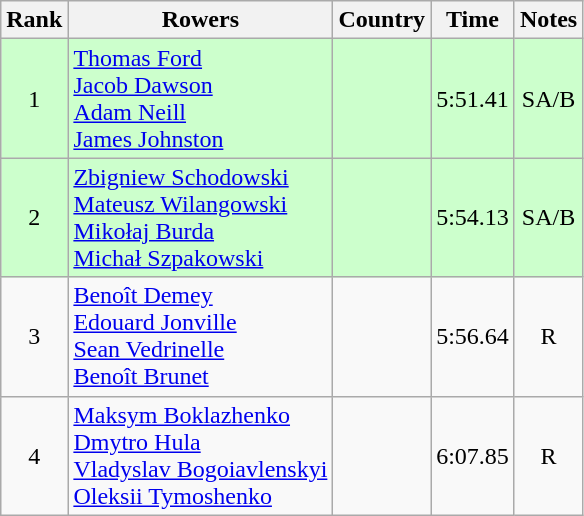<table class="wikitable" style="text-align:center">
<tr>
<th>Rank</th>
<th>Rowers</th>
<th>Country</th>
<th>Time</th>
<th>Notes</th>
</tr>
<tr bgcolor=ccffcc>
<td>1</td>
<td align="left"><a href='#'>Thomas Ford</a><br><a href='#'>Jacob Dawson</a><br><a href='#'>Adam Neill</a><br><a href='#'>James Johnston</a></td>
<td align="left"></td>
<td>5:51.41</td>
<td>SA/B</td>
</tr>
<tr bgcolor=ccffcc>
<td>2</td>
<td align="left"><a href='#'>Zbigniew Schodowski</a><br><a href='#'>Mateusz Wilangowski</a><br><a href='#'>Mikołaj Burda</a><br><a href='#'>Michał Szpakowski</a></td>
<td align="left"></td>
<td>5:54.13</td>
<td>SA/B</td>
</tr>
<tr>
<td>3</td>
<td align="left"><a href='#'>Benoît Demey</a><br><a href='#'>Edouard Jonville</a><br><a href='#'>Sean Vedrinelle</a><br><a href='#'>Benoît Brunet</a></td>
<td align="left"></td>
<td>5:56.64</td>
<td>R</td>
</tr>
<tr>
<td>4</td>
<td align="left"><a href='#'>Maksym Boklazhenko</a><br><a href='#'>Dmytro Hula</a><br><a href='#'>Vladyslav Bogoiavlenskyi</a><br><a href='#'>Oleksii Tymoshenko</a></td>
<td align="left"></td>
<td>6:07.85</td>
<td>R</td>
</tr>
</table>
